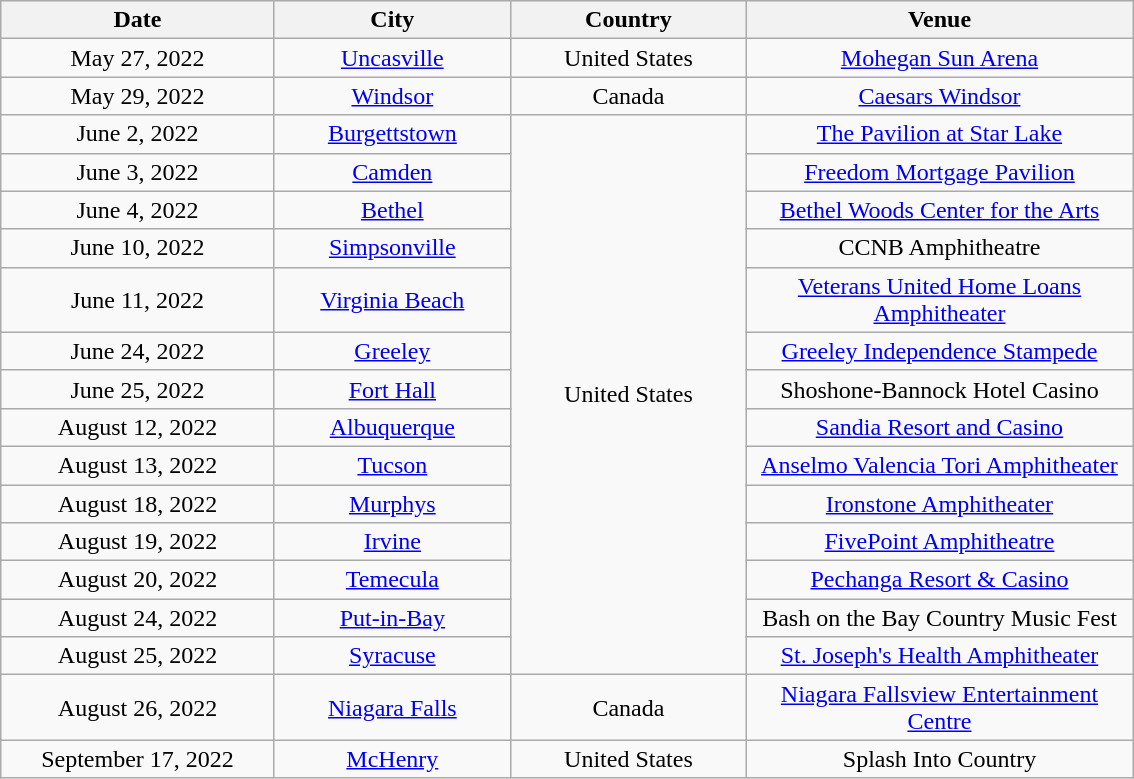<table class="wikitable" style="text-align:center">
<tr>
<th width="175">Date</th>
<th width="150">City</th>
<th width="150">Country</th>
<th width="250">Venue</th>
</tr>
<tr>
<td>May 27, 2022</td>
<td><a href='#'>Uncasville</a></td>
<td>United States</td>
<td><a href='#'>Mohegan Sun Arena</a></td>
</tr>
<tr>
<td>May 29, 2022</td>
<td><a href='#'>Windsor</a></td>
<td>Canada</td>
<td><a href='#'>Caesars Windsor</a></td>
</tr>
<tr>
<td>June 2, 2022</td>
<td><a href='#'>Burgettstown</a></td>
<td rowspan=14>United States</td>
<td><a href='#'>The Pavilion at Star Lake</a></td>
</tr>
<tr>
<td>June 3, 2022</td>
<td><a href='#'>Camden</a></td>
<td><a href='#'>Freedom Mortgage Pavilion</a></td>
</tr>
<tr>
<td>June 4, 2022</td>
<td><a href='#'>Bethel</a></td>
<td><a href='#'>Bethel Woods Center for the Arts</a></td>
</tr>
<tr>
<td>June 10, 2022</td>
<td><a href='#'>Simpsonville</a></td>
<td>CCNB Amphitheatre</td>
</tr>
<tr>
<td>June 11, 2022</td>
<td><a href='#'>Virginia Beach</a></td>
<td><a href='#'>Veterans United Home Loans Amphitheater</a></td>
</tr>
<tr>
<td>June 24, 2022</td>
<td><a href='#'>Greeley</a></td>
<td><a href='#'>Greeley Independence Stampede</a></td>
</tr>
<tr>
<td>June 25, 2022</td>
<td><a href='#'>Fort Hall</a></td>
<td>Shoshone-Bannock Hotel Casino</td>
</tr>
<tr>
<td>August 12, 2022</td>
<td><a href='#'>Albuquerque</a></td>
<td><a href='#'>Sandia Resort and Casino</a></td>
</tr>
<tr>
<td>August 13, 2022</td>
<td><a href='#'>Tucson</a></td>
<td><a href='#'>Anselmo Valencia Tori Amphitheater</a></td>
</tr>
<tr>
<td>August 18, 2022</td>
<td><a href='#'>Murphys</a></td>
<td><a href='#'>Ironstone Amphitheater</a></td>
</tr>
<tr>
<td>August 19, 2022</td>
<td><a href='#'>Irvine</a></td>
<td><a href='#'>FivePoint Amphitheatre</a></td>
</tr>
<tr>
<td>August 20, 2022</td>
<td><a href='#'>Temecula</a></td>
<td><a href='#'>Pechanga Resort & Casino</a></td>
</tr>
<tr>
<td>August 24, 2022</td>
<td><a href='#'>Put-in-Bay</a></td>
<td>Bash on the Bay Country Music Fest</td>
</tr>
<tr>
<td>August 25, 2022</td>
<td><a href='#'>Syracuse</a></td>
<td><a href='#'>St. Joseph's Health Amphitheater</a></td>
</tr>
<tr>
<td>August 26, 2022</td>
<td><a href='#'>Niagara Falls</a></td>
<td>Canada</td>
<td><a href='#'>Niagara Fallsview Entertainment Centre</a></td>
</tr>
<tr>
<td>September 17, 2022</td>
<td><a href='#'>McHenry</a></td>
<td>United States</td>
<td>Splash Into Country</td>
</tr>
</table>
